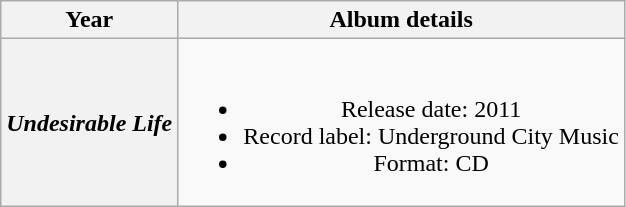<table class="wikitable plainrowheaders" style="text-align:center;">
<tr>
<th scope="col">Year</th>
<th scope="col">Album details</th>
</tr>
<tr>
<th scope="row"><em> Undesirable Life</em></th>
<td><br><ul><li>Release date: 2011</li><li>Record label: Underground City Music</li><li>Format: CD</li></ul></td>
</tr>
</table>
